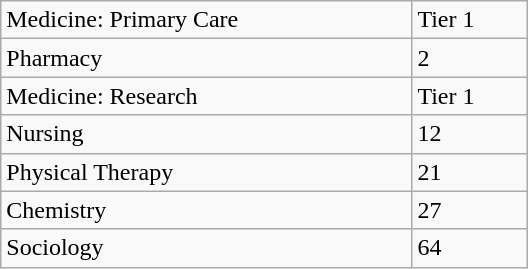<table class="wikitable floatright" style="width: 22em;">
<tr>
<td>Medicine: Primary Care</td>
<td>Tier 1</td>
</tr>
<tr>
<td>Pharmacy</td>
<td>2</td>
</tr>
<tr>
<td>Medicine: Research</td>
<td>Tier 1</td>
</tr>
<tr>
<td>Nursing</td>
<td>12</td>
</tr>
<tr>
<td>Physical Therapy</td>
<td>21</td>
</tr>
<tr>
<td>Chemistry</td>
<td>27</td>
</tr>
<tr>
<td>Sociology</td>
<td>64</td>
</tr>
</table>
